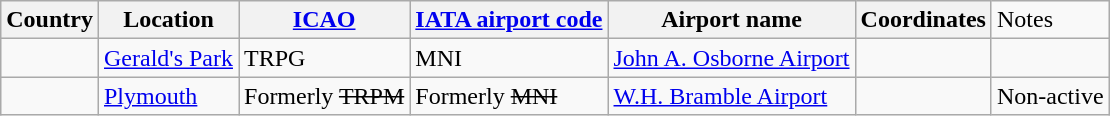<table class="wikitable sortable">
<tr>
<th>Country</th>
<th>Location</th>
<th><a href='#'>ICAO</a></th>
<th><a href='#'>IATA airport code</a></th>
<th>Airport name</th>
<th>Coordinates</th>
<td>Notes</td>
</tr>
<tr valign=top>
<td></td>
<td><a href='#'>Gerald's Park</a></td>
<td>TRPG</td>
<td>MNI</td>
<td><a href='#'>John A. Osborne Airport</a></td>
<td></td>
<td></td>
</tr>
<tr>
<td></td>
<td><a href='#'>Plymouth</a></td>
<td>Formerly <s>TRPM</s></td>
<td>Formerly <s>MNI</s></td>
<td><a href='#'>W.H. Bramble Airport</a></td>
<td></td>
<td>Non-active</td>
</tr>
</table>
